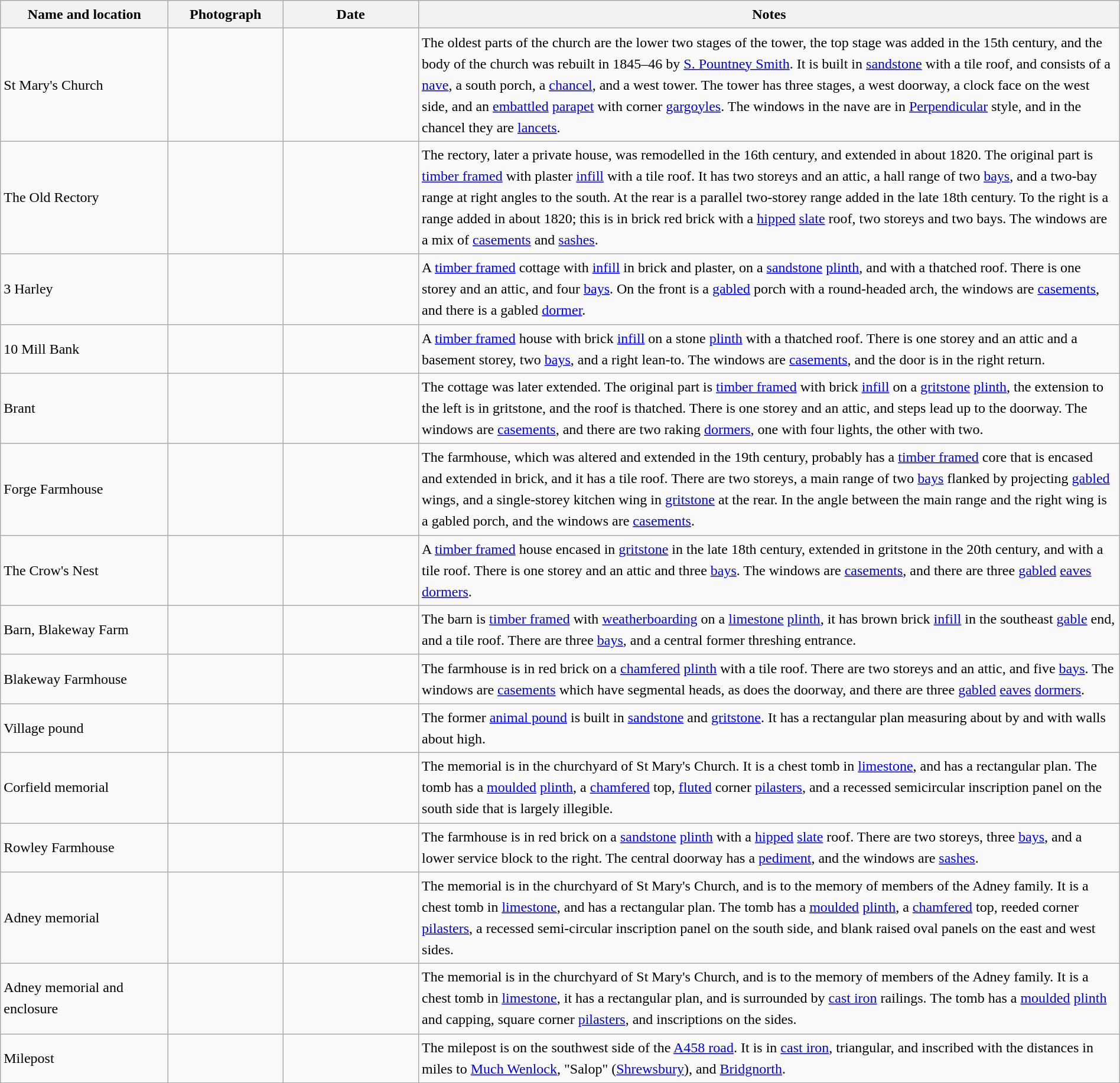<table class="wikitable sortable plainrowheaders" style="width:100%;border:0px;text-align:left;line-height:150%;">
<tr>
<th scope="col"  style="width:150px">Name and location</th>
<th scope="col"  style="width:100px" class="unsortable">Photograph</th>
<th scope="col"  style="width:120px">Date</th>
<th scope="col"  style="width:650px" class="unsortable">Notes</th>
</tr>
<tr>
<td>St Mary's Church<br><small></small></td>
<td></td>
<td align="center"></td>
<td>The oldest parts of the church are the lower two stages of the tower, the top stage was added in the 15th century, and the body of the church was rebuilt in 1845–46 by <a href='#'>S. Pountney Smith</a>.  It is built in <a href='#'>sandstone</a> with a tile roof, and consists of a <a href='#'>nave</a>, a south porch, a <a href='#'>chancel</a>, and a west tower.  The tower has three stages, a west doorway, a clock face on the west side, and an <a href='#'>embattled</a> <a href='#'>parapet</a> with corner <a href='#'>gargoyles</a>.  The windows in the nave are in <a href='#'>Perpendicular</a> style, and in the chancel they are <a href='#'>lancets</a>.</td>
</tr>
<tr>
<td>The Old Rectory<br><small></small></td>
<td></td>
<td align="center"></td>
<td>The rectory, later a private house, was remodelled in the 16th century, and extended in about 1820.  The original part is <a href='#'>timber framed</a> with plaster <a href='#'>infill</a> with a tile roof.  It has two storeys and an attic, a hall range of two <a href='#'>bays</a>, and a two-bay range at right angles to the south.  At the rear is a parallel two-storey range added in the late 18th century.  To the right is a range added in about 1820; this is in brick red brick with a <a href='#'>hipped</a> <a href='#'>slate</a> roof, two storeys and two bays.  The windows are a mix of <a href='#'>casements</a> and <a href='#'>sashes</a>.</td>
</tr>
<tr>
<td>3 Harley<br><small></small></td>
<td></td>
<td align="center"></td>
<td>A <a href='#'>timber framed</a> cottage with <a href='#'>infill</a> in brick and plaster, on a <a href='#'>sandstone</a> <a href='#'>plinth</a>, and with a thatched roof.  There is one storey and an attic, and four <a href='#'>bays</a>.  On the front is a <a href='#'>gabled</a> porch with a round-headed arch, the windows are <a href='#'>casements</a>, and there is a gabled <a href='#'>dormer</a>.</td>
</tr>
<tr>
<td>10 Mill Bank<br><small></small></td>
<td></td>
<td align="center"></td>
<td>A <a href='#'>timber framed</a> house with brick <a href='#'>infill</a> on a stone <a href='#'>plinth</a> with a thatched roof.  There is one storey and an attic and a basement storey, two <a href='#'>bays</a>, and a right lean-to.  The windows are <a href='#'>casements</a>, and the door is in the right return.</td>
</tr>
<tr>
<td>Brant<br><small></small></td>
<td></td>
<td align="center"></td>
<td>The cottage was later extended.  The original part is <a href='#'>timber framed</a> with brick <a href='#'>infill</a> on a <a href='#'>gritstone</a> <a href='#'>plinth</a>, the extension to the left is in gritstone, and the roof is thatched.  There is one storey and an attic, and steps lead up to the doorway.  The windows are <a href='#'>casements</a>, and there are two raking <a href='#'>dormers</a>, one with four lights, the other with two.</td>
</tr>
<tr>
<td>Forge Farmhouse<br><small></small></td>
<td></td>
<td align="center"></td>
<td>The farmhouse, which was altered and extended in the 19th century, probably has a <a href='#'>timber framed</a> core that is encased and extended in brick, and it has a tile roof.  There are two storeys, a main range of two <a href='#'>bays</a> flanked by projecting <a href='#'>gabled</a> wings, and a single-storey kitchen wing in <a href='#'>gritstone</a> at the rear.  In the angle between the main range and the right wing is a gabled porch, and the windows are <a href='#'>casements</a>.</td>
</tr>
<tr>
<td>The Crow's Nest<br><small></small></td>
<td></td>
<td align="center"></td>
<td>A <a href='#'>timber framed</a> house encased in <a href='#'>gritstone</a> in the late 18th century, extended in gritstone in the 20th century, and with a tile roof.  There is one storey and an attic and three <a href='#'>bays</a>.  The windows are <a href='#'>casements</a>, and there are three <a href='#'>gabled</a> <a href='#'>eaves</a> <a href='#'>dormers</a>.</td>
</tr>
<tr>
<td>Barn, Blakeway Farm<br><small></small></td>
<td></td>
<td align="center"></td>
<td>The barn is <a href='#'>timber framed</a> with <a href='#'>weatherboarding</a> on a <a href='#'>limestone</a> <a href='#'>plinth</a>, it has brown brick <a href='#'>infill</a> in the southeast <a href='#'>gable</a> end, and a tile roof.  There are three <a href='#'>bays</a>, and a central former threshing entrance.</td>
</tr>
<tr>
<td>Blakeway Farmhouse<br><small></small></td>
<td></td>
<td align="center"></td>
<td>The farmhouse is in red brick on a <a href='#'>chamfered</a> <a href='#'>plinth</a> with a tile roof.  There are two storeys and an attic, and five <a href='#'>bays</a>.  The windows are <a href='#'>casements</a> which have segmental heads, as does the doorway, and there are three <a href='#'>gabled</a> <a href='#'>eaves</a> <a href='#'>dormers</a>.</td>
</tr>
<tr>
<td>Village pound<br><small></small></td>
<td></td>
<td align="center"></td>
<td>The former <a href='#'>animal pound</a> is built in <a href='#'>sandstone</a> and <a href='#'>gritstone</a>.  It has a rectangular plan measuring about  by  and with walls about  high.</td>
</tr>
<tr>
<td>Corfield memorial<br><small></small></td>
<td></td>
<td align="center"></td>
<td>The memorial is in the churchyard of St Mary's Church.  It is a chest tomb in <a href='#'>limestone</a>, and has a rectangular plan.  The tomb has a <a href='#'>moulded</a> <a href='#'>plinth</a>, a <a href='#'>chamfered</a> top, <a href='#'>fluted</a> corner <a href='#'>pilasters</a>, and a recessed semicircular inscription panel on the south side that is largely illegible.</td>
</tr>
<tr>
<td>Rowley Farmhouse<br><small></small></td>
<td></td>
<td align="center"></td>
<td>The farmhouse is in red brick on a <a href='#'>sandstone</a> <a href='#'>plinth</a> with a <a href='#'>hipped</a> <a href='#'>slate</a> roof.  There are two storeys, three <a href='#'>bays</a>, and a lower service block to the right.  The central doorway has a <a href='#'>pediment</a>, and the windows are <a href='#'>sashes</a>.</td>
</tr>
<tr>
<td>Adney memorial<br><small></small></td>
<td></td>
<td align="center"></td>
<td>The memorial is in the churchyard of St Mary's Church, and is to the memory of members of the Adney family.  It is a chest tomb in <a href='#'>limestone</a>, and has a rectangular plan.  The tomb has a <a href='#'>moulded</a> <a href='#'>plinth</a>, a <a href='#'>chamfered</a> top, reeded corner <a href='#'>pilasters</a>, a recessed semi-circular inscription panel on the south side, and blank raised oval panels on the east and west sides.</td>
</tr>
<tr>
<td>Adney memorial and enclosure<br><small></small></td>
<td></td>
<td align="center"></td>
<td>The memorial is in the churchyard of St Mary's Church, and is to the memory of members of the Adney family.  It is a chest tomb in <a href='#'>limestone</a>, it has a rectangular plan, and is surrounded by <a href='#'>cast iron</a> railings.  The tomb has a <a href='#'>moulded</a> <a href='#'>plinth</a> and capping, square corner <a href='#'>pilasters</a>, and inscriptions on the sides.</td>
</tr>
<tr>
<td>Milepost<br><small></small></td>
<td></td>
<td align="center"></td>
<td>The milepost is on the southwest side of the <a href='#'>A458 road</a>.  It is in <a href='#'>cast iron</a>, triangular, and inscribed with the distances in miles to <a href='#'>Much Wenlock</a>, "Salop" (<a href='#'>Shrewsbury</a>), and <a href='#'>Bridgnorth</a>.</td>
</tr>
<tr>
</tr>
</table>
